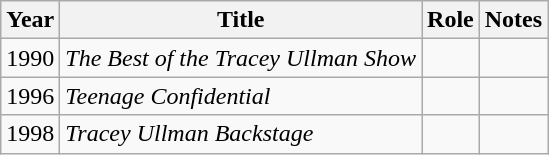<table class="wikitable">
<tr>
<th>Year</th>
<th>Title</th>
<th>Role</th>
<th>Notes</th>
</tr>
<tr>
<td>1990</td>
<td><em>The Best of the Tracey Ullman Show</em></td>
<td></td>
<td></td>
</tr>
<tr>
<td>1996</td>
<td><em>Teenage Confidential</em></td>
<td></td>
<td></td>
</tr>
<tr>
<td>1998</td>
<td><em>Tracey Ullman Backstage</em></td>
<td></td>
<td></td>
</tr>
</table>
